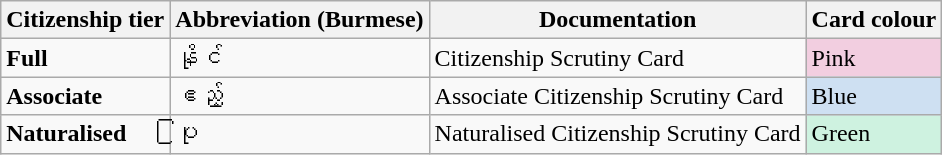<table class="wikitable">
<tr>
<th>Citizenship tier</th>
<th>Abbreviation (Burmese)</th>
<th>Documentation</th>
<th>Card colour</th>
</tr>
<tr>
<td><strong>Full</strong></td>
<td>နိုင်</td>
<td>Citizenship Scrutiny Card</td>
<td style="background:#F2CEE0">Pink</td>
</tr>
<tr>
<td><strong>Associate</strong></td>
<td>ဧည့်</td>
<td>Associate Citizenship Scrutiny Card</td>
<td style="background:#CEE0F2">Blue</td>
</tr>
<tr>
<td><strong>Naturalised</strong></td>
<td>ပြု</td>
<td>Naturalised Citizenship Scrutiny Card</td>
<td style="background:#CEF2E0">Green</td>
</tr>
</table>
